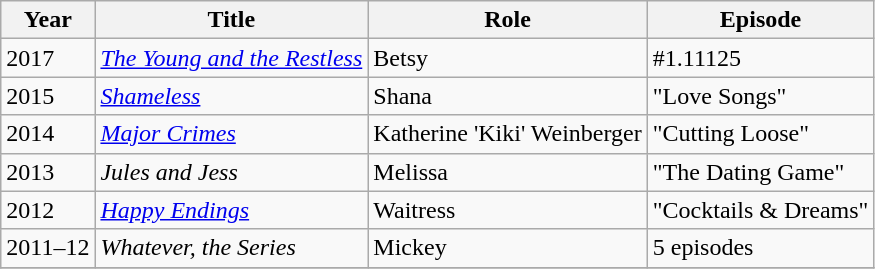<table class="wikitable sortable">
<tr>
<th>Year</th>
<th>Title</th>
<th>Role</th>
<th class="unsortable">Episode</th>
</tr>
<tr>
<td>2017</td>
<td><em><a href='#'>The Young and the Restless</a></em></td>
<td>Betsy</td>
<td>#1.11125</td>
</tr>
<tr>
<td>2015</td>
<td><em><a href='#'>Shameless</a></em></td>
<td>Shana</td>
<td>"Love Songs"</td>
</tr>
<tr>
<td>2014</td>
<td><em><a href='#'>Major Crimes</a></em></td>
<td>Katherine 'Kiki' Weinberger</td>
<td>"Cutting Loose"</td>
</tr>
<tr>
<td>2013</td>
<td><em>Jules and Jess</em></td>
<td>Melissa</td>
<td>"The Dating Game"</td>
</tr>
<tr>
<td>2012</td>
<td><em><a href='#'>Happy Endings</a></em></td>
<td>Waitress</td>
<td>"Cocktails & Dreams"</td>
</tr>
<tr>
<td>2011–12</td>
<td><em>Whatever, the Series</em></td>
<td>Mickey</td>
<td>5 episodes</td>
</tr>
<tr>
</tr>
</table>
